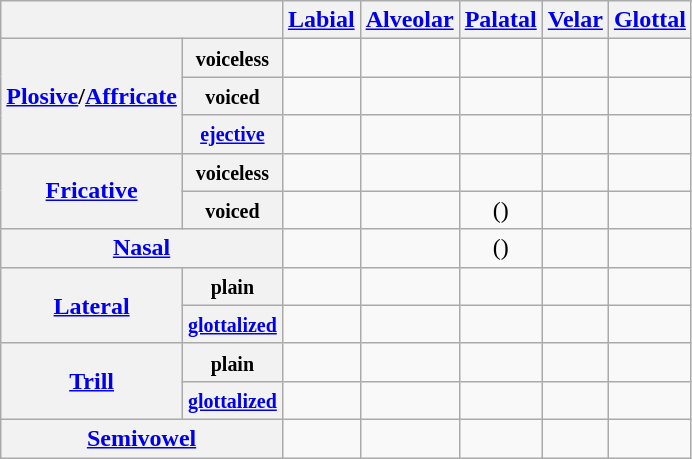<table class="wikitable" style="text-align: center">
<tr>
<th colspan="2"></th>
<th><a href='#'>Labial</a></th>
<th><a href='#'>Alveolar</a></th>
<th><a href='#'>Palatal</a></th>
<th><a href='#'>Velar</a></th>
<th><a href='#'>Glottal</a></th>
</tr>
<tr>
<th rowspan="3"><a href='#'>Plosive</a>/<a href='#'>Affricate</a></th>
<th><small>voiceless</small></th>
<td></td>
<td></td>
<td></td>
<td></td>
<td></td>
</tr>
<tr>
<th><small>voiced</small></th>
<td></td>
<td></td>
<td></td>
<td></td>
<td></td>
</tr>
<tr>
<th><a href='#'><small>ejective</small></a></th>
<td></td>
<td></td>
<td></td>
<td></td>
<td></td>
</tr>
<tr>
<th rowspan="2"><a href='#'>Fricative</a></th>
<th><small>voiceless</small></th>
<td></td>
<td></td>
<td></td>
<td></td>
<td></td>
</tr>
<tr>
<th><small>voiced</small></th>
<td></td>
<td></td>
<td>()</td>
<td></td>
<td></td>
</tr>
<tr>
<th colspan="2"><a href='#'>Nasal</a></th>
<td></td>
<td></td>
<td>()</td>
<td></td>
<td></td>
</tr>
<tr>
<th rowspan="2"><a href='#'>Lateral</a></th>
<th><small>plain</small></th>
<td></td>
<td></td>
<td></td>
<td></td>
<td></td>
</tr>
<tr>
<th><a href='#'><small>glottalized</small></a></th>
<td></td>
<td></td>
<td></td>
<td></td>
<td></td>
</tr>
<tr>
<th rowspan="2"><a href='#'>Trill</a></th>
<th><small>plain</small></th>
<td></td>
<td></td>
<td></td>
<td></td>
<td></td>
</tr>
<tr>
<th><a href='#'><small>glottalized</small></a></th>
<td></td>
<td></td>
<td></td>
<td></td>
<td></td>
</tr>
<tr>
<th colspan="2"><a href='#'>Semivowel</a></th>
<td></td>
<td></td>
<td></td>
<td></td>
<td></td>
</tr>
</table>
